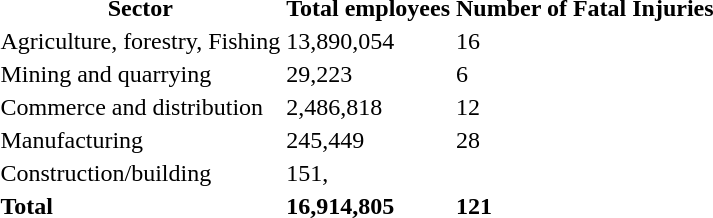<table class="Fatality rate sector-wise">
<tr>
<th>Sector</th>
<th>Total employees</th>
<th>Number of Fatal Injuries</th>
</tr>
<tr>
<td>Agriculture, forestry, Fishing</td>
<td>13,890,054</td>
<td>16</td>
</tr>
<tr>
<td>Mining and quarrying</td>
<td>29,223</td>
<td>6</td>
</tr>
<tr>
<td>Commerce and distribution</td>
<td>2,486,818</td>
<td>12</td>
</tr>
<tr>
<td>Manufacturing</td>
<td>245,449</td>
<td>28</td>
</tr>
<tr>
<td>Construction/building</td>
<td>151,</td>
</tr>
<tr>
<td><strong>Total</strong></td>
<td><strong>16,914,805</strong></td>
<td><strong>121</strong></td>
</tr>
</table>
